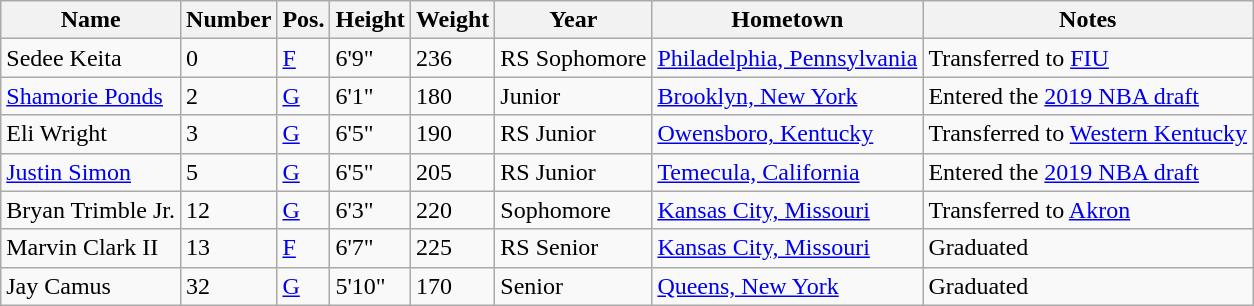<table class="wikitable sortable" border="1">
<tr>
<th>Name</th>
<th>Number</th>
<th>Pos.</th>
<th>Height</th>
<th>Weight</th>
<th>Year</th>
<th>Hometown</th>
<th class="unsortable">Notes</th>
</tr>
<tr>
<td sortname>Sedee Keita</td>
<td>0</td>
<td><a href='#'>F</a></td>
<td>6'9"</td>
<td>236</td>
<td>RS Sophomore</td>
<td><a href='#'>Philadelphia, Pennsylvania</a></td>
<td>Transferred to <a href='#'>FIU</a></td>
</tr>
<tr>
<td sortname><a href='#'>Shamorie Ponds</a></td>
<td>2</td>
<td><a href='#'>G</a></td>
<td>6'1"</td>
<td>180</td>
<td>Junior</td>
<td><a href='#'>Brooklyn, New York</a></td>
<td>Entered the <a href='#'>2019 NBA draft</a></td>
</tr>
<tr>
<td sortname>Eli Wright</td>
<td>3</td>
<td><a href='#'>G</a></td>
<td>6'5"</td>
<td>190</td>
<td>RS Junior</td>
<td><a href='#'>Owensboro, Kentucky</a></td>
<td>Transferred to <a href='#'>Western Kentucky</a></td>
</tr>
<tr>
<td sortname><a href='#'>Justin Simon</a></td>
<td>5</td>
<td><a href='#'>G</a></td>
<td>6'5"</td>
<td>205</td>
<td>RS Junior</td>
<td><a href='#'>Temecula, California</a></td>
<td>Entered the <a href='#'>2019 NBA draft</a></td>
</tr>
<tr>
<td sortname>Bryan Trimble Jr.</td>
<td>12</td>
<td><a href='#'>G</a></td>
<td>6'3"</td>
<td>220</td>
<td>Sophomore</td>
<td><a href='#'>Kansas City, Missouri</a></td>
<td>Transferred to <a href='#'>Akron</a></td>
</tr>
<tr>
<td sortname>Marvin Clark II</td>
<td>13</td>
<td><a href='#'>F</a></td>
<td>6'7"</td>
<td>225</td>
<td>RS Senior</td>
<td><a href='#'>Kansas City, Missouri</a></td>
<td>Graduated</td>
</tr>
<tr>
<td sortname>Jay Camus</td>
<td>32</td>
<td><a href='#'>G</a></td>
<td>5'10"</td>
<td>170</td>
<td>Senior</td>
<td><a href='#'>Queens, New York</a></td>
<td>Graduated</td>
</tr>
</table>
